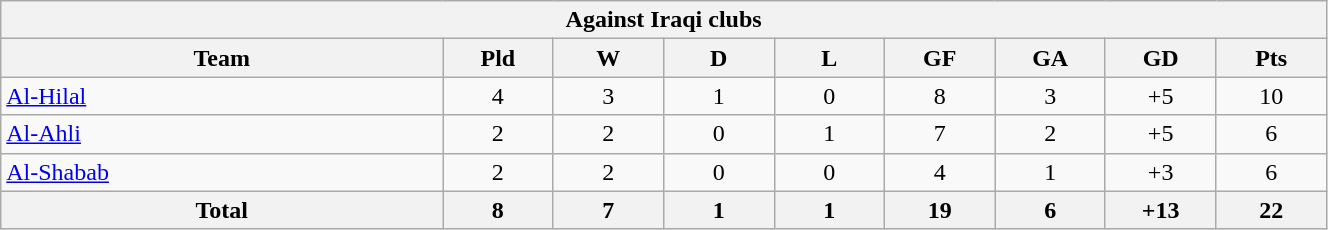<table class="wikitable" style="width:70%; text-align:center;">
<tr>
<th colspan=9>Against Iraqi clubs</th>
</tr>
<tr>
<th style="width:20%;">Team</th>
<th width=5%>Pld</th>
<th width=5%>W</th>
<th width=5%>D</th>
<th width=5%>L</th>
<th width=5%>GF</th>
<th width=5%>GA</th>
<th width=5%>GD</th>
<th width=5%>Pts</th>
</tr>
<tr>
<td align=left> <a href='#'>Al-Hilal</a></td>
<td>4</td>
<td>3</td>
<td>1</td>
<td>0</td>
<td>8</td>
<td>3</td>
<td>+5</td>
<td>10</td>
</tr>
<tr>
<td align=left> <a href='#'>Al-Ahli</a></td>
<td>2</td>
<td>2</td>
<td>0</td>
<td>1</td>
<td>7</td>
<td>2</td>
<td>+5</td>
<td>6</td>
</tr>
<tr>
<td align=left> <a href='#'>Al-Shabab</a></td>
<td>2</td>
<td>2</td>
<td>0</td>
<td>0</td>
<td>4</td>
<td>1</td>
<td>+3</td>
<td>6</td>
</tr>
<tr>
<th>Total</th>
<th>8</th>
<th>7</th>
<th>1</th>
<th>1</th>
<th>19</th>
<th>6</th>
<th>+13</th>
<th>22</th>
</tr>
</table>
